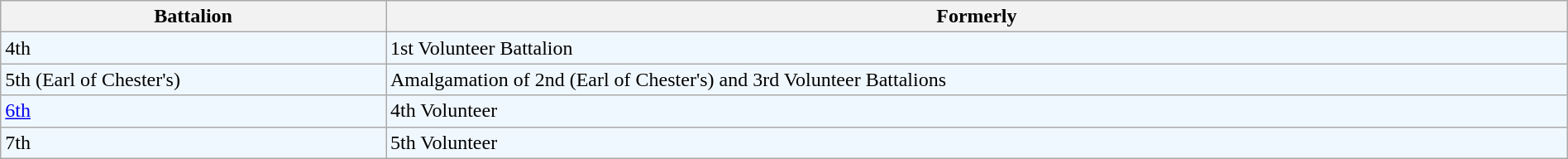<table class="wikitable" style="width:100%;">
<tr>
<th>Battalion</th>
<th>Formerly</th>
</tr>
<tr style="background:#f0f8ff;">
<td>4th</td>
<td>1st Volunteer Battalion</td>
</tr>
<tr style="background:#f0f8ff;">
<td>5th (Earl of Chester's)</td>
<td>Amalgamation of 2nd (Earl of Chester's) and 3rd Volunteer Battalions</td>
</tr>
<tr style="background:#f0f8ff;">
<td><a href='#'>6th</a></td>
<td>4th Volunteer</td>
</tr>
<tr style="background:#f0f8ff;">
<td>7th</td>
<td>5th Volunteer</td>
</tr>
</table>
